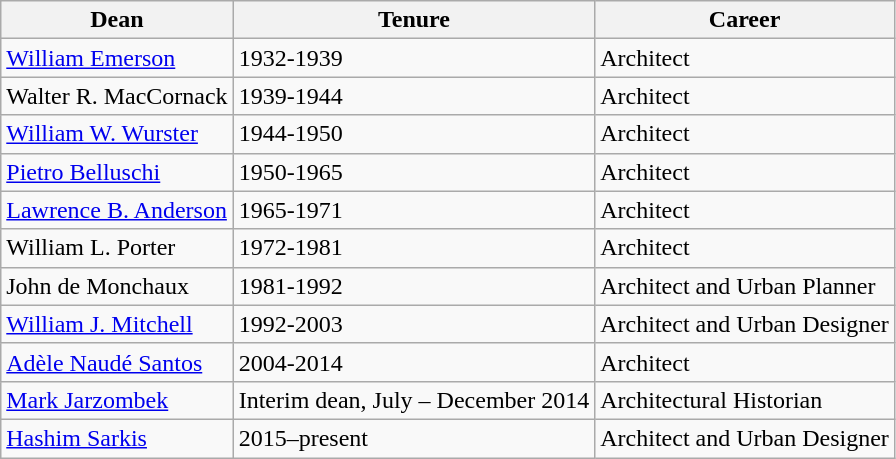<table class="wikitable" style="text-align:left;">
<tr>
<th>Dean</th>
<th>Tenure</th>
<th>Career</th>
</tr>
<tr>
<td><a href='#'>William Emerson</a></td>
<td>1932-1939</td>
<td>Architect</td>
</tr>
<tr>
<td>Walter R. MacCornack</td>
<td>1939-1944</td>
<td>Architect</td>
</tr>
<tr>
<td><a href='#'>William W. Wurster</a></td>
<td>1944-1950</td>
<td>Architect</td>
</tr>
<tr>
<td><a href='#'>Pietro Belluschi</a></td>
<td>1950-1965</td>
<td>Architect</td>
</tr>
<tr>
<td><a href='#'>Lawrence B. Anderson</a></td>
<td>1965-1971</td>
<td>Architect</td>
</tr>
<tr>
<td>William L. Porter</td>
<td>1972-1981</td>
<td>Architect</td>
</tr>
<tr>
<td>John de Monchaux</td>
<td>1981-1992</td>
<td>Architect and Urban Planner</td>
</tr>
<tr>
<td><a href='#'>William J. Mitchell</a></td>
<td>1992-2003</td>
<td>Architect and Urban Designer</td>
</tr>
<tr>
<td><a href='#'>Adèle Naudé Santos</a></td>
<td>2004-2014</td>
<td>Architect</td>
</tr>
<tr>
<td><a href='#'>Mark Jarzombek</a></td>
<td>Interim dean, July – December 2014</td>
<td>Architectural Historian</td>
</tr>
<tr>
<td><a href='#'>Hashim Sarkis</a></td>
<td>2015–present</td>
<td>Architect and Urban Designer</td>
</tr>
</table>
